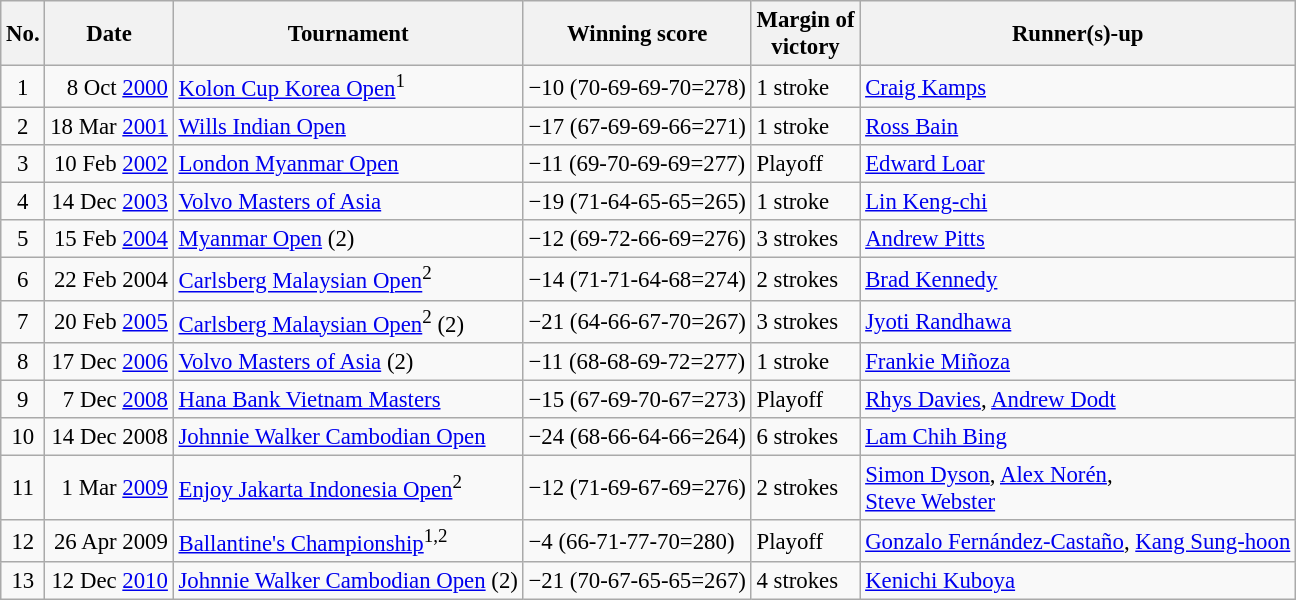<table class="wikitable" style="font-size:95%;">
<tr>
<th>No.</th>
<th>Date</th>
<th>Tournament</th>
<th>Winning score</th>
<th>Margin of<br>victory</th>
<th>Runner(s)-up</th>
</tr>
<tr>
<td align=center>1</td>
<td align=right>8 Oct <a href='#'>2000</a></td>
<td><a href='#'>Kolon Cup Korea Open</a><sup>1</sup></td>
<td>−10 (70-69-69-70=278)</td>
<td>1 stroke</td>
<td> <a href='#'>Craig Kamps</a></td>
</tr>
<tr>
<td align=center>2</td>
<td align=right>18 Mar <a href='#'>2001</a></td>
<td><a href='#'>Wills Indian Open</a></td>
<td>−17 (67-69-69-66=271)</td>
<td>1 stroke</td>
<td> <a href='#'>Ross Bain</a></td>
</tr>
<tr>
<td align=center>3</td>
<td align=right>10 Feb <a href='#'>2002</a></td>
<td><a href='#'>London Myanmar Open</a></td>
<td>−11 (69-70-69-69=277)</td>
<td>Playoff</td>
<td> <a href='#'>Edward Loar</a></td>
</tr>
<tr>
<td align=center>4</td>
<td align=right>14 Dec <a href='#'>2003</a></td>
<td><a href='#'>Volvo Masters of Asia</a></td>
<td>−19 (71-64-65-65=265)</td>
<td>1 stroke</td>
<td> <a href='#'>Lin Keng-chi</a></td>
</tr>
<tr>
<td align=center>5</td>
<td align=right>15 Feb <a href='#'>2004</a></td>
<td><a href='#'>Myanmar Open</a> (2)</td>
<td>−12 (69-72-66-69=276)</td>
<td>3 strokes</td>
<td> <a href='#'>Andrew Pitts</a></td>
</tr>
<tr>
<td align=center>6</td>
<td align=right>22 Feb 2004</td>
<td><a href='#'>Carlsberg Malaysian Open</a><sup>2</sup></td>
<td>−14 (71-71-64-68=274)</td>
<td>2 strokes</td>
<td> <a href='#'>Brad Kennedy</a></td>
</tr>
<tr>
<td align=center>7</td>
<td align=right>20 Feb <a href='#'>2005</a></td>
<td><a href='#'>Carlsberg Malaysian Open</a><sup>2</sup> (2)</td>
<td>−21 (64-66-67-70=267)</td>
<td>3 strokes</td>
<td> <a href='#'>Jyoti Randhawa</a></td>
</tr>
<tr>
<td align=center>8</td>
<td align=right>17 Dec <a href='#'>2006</a></td>
<td><a href='#'>Volvo Masters of Asia</a> (2)</td>
<td>−11 (68-68-69-72=277)</td>
<td>1 stroke</td>
<td> <a href='#'>Frankie Miñoza</a></td>
</tr>
<tr>
<td align=center>9</td>
<td align=right>7 Dec <a href='#'>2008</a></td>
<td><a href='#'>Hana Bank Vietnam Masters</a></td>
<td>−15 (67-69-70-67=273)</td>
<td>Playoff</td>
<td> <a href='#'>Rhys Davies</a>,  <a href='#'>Andrew Dodt</a></td>
</tr>
<tr>
<td align=center>10</td>
<td align=right>14 Dec 2008</td>
<td><a href='#'>Johnnie Walker Cambodian Open</a></td>
<td>−24 (68-66-64-66=264)</td>
<td>6 strokes</td>
<td> <a href='#'>Lam Chih Bing</a></td>
</tr>
<tr>
<td align=center>11</td>
<td align=right>1 Mar <a href='#'>2009</a></td>
<td><a href='#'>Enjoy Jakarta Indonesia Open</a><sup>2</sup></td>
<td>−12 (71-69-67-69=276)</td>
<td>2 strokes</td>
<td> <a href='#'>Simon Dyson</a>,  <a href='#'>Alex Norén</a>,<br> <a href='#'>Steve Webster</a></td>
</tr>
<tr>
<td align=center>12</td>
<td align=right>26 Apr 2009</td>
<td><a href='#'>Ballantine's Championship</a><sup>1,2</sup></td>
<td>−4 (66-71-77-70=280)</td>
<td>Playoff</td>
<td> <a href='#'>Gonzalo Fernández-Castaño</a>,  <a href='#'>Kang Sung-hoon</a></td>
</tr>
<tr>
<td align=center>13</td>
<td align=right>12 Dec <a href='#'>2010</a></td>
<td><a href='#'>Johnnie Walker Cambodian Open</a> (2)</td>
<td>−21 (70-67-65-65=267)</td>
<td>4 strokes</td>
<td> <a href='#'>Kenichi Kuboya</a></td>
</tr>
</table>
